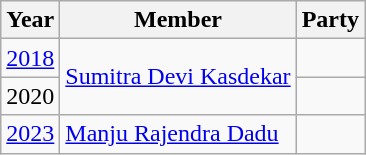<table class="wikitable sortable">
<tr>
<th>Year</th>
<th>Member</th>
<th colspan=2>Party</th>
</tr>
<tr>
<td><a href='#'>2018</a></td>
<td rowspan=2><a href='#'>Sumitra Devi Kasdekar</a></td>
<td></td>
</tr>
<tr>
<td>2020</td>
<td></td>
</tr>
<tr>
<td><a href='#'>2023</a></td>
<td><a href='#'>Manju Rajendra Dadu</a></td>
</tr>
</table>
